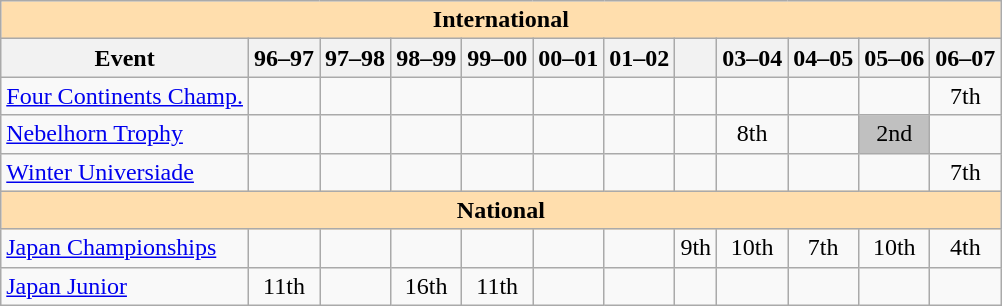<table class="wikitable" style="text-align:center">
<tr>
<th colspan="12" style="background-color: #ffdead; " align="center">International</th>
</tr>
<tr>
<th>Event</th>
<th>96–97</th>
<th>97–98</th>
<th>98–99</th>
<th>99–00</th>
<th>00–01</th>
<th>01–02</th>
<th></th>
<th>03–04</th>
<th>04–05</th>
<th>05–06</th>
<th>06–07</th>
</tr>
<tr>
<td align=left><a href='#'>Four Continents Champ.</a></td>
<td></td>
<td></td>
<td></td>
<td></td>
<td></td>
<td></td>
<td></td>
<td></td>
<td></td>
<td></td>
<td>7th</td>
</tr>
<tr>
<td align=left><a href='#'>Nebelhorn Trophy</a></td>
<td></td>
<td></td>
<td></td>
<td></td>
<td></td>
<td></td>
<td></td>
<td>8th</td>
<td></td>
<td bgcolor=silver>2nd</td>
<td></td>
</tr>
<tr>
<td align=left><a href='#'>Winter Universiade</a></td>
<td></td>
<td></td>
<td></td>
<td></td>
<td></td>
<td></td>
<td></td>
<td></td>
<td></td>
<td></td>
<td>7th</td>
</tr>
<tr>
<th colspan="12" style="background-color: #ffdead; " align="center">National</th>
</tr>
<tr>
<td align=left><a href='#'>Japan Championships</a></td>
<td></td>
<td></td>
<td></td>
<td></td>
<td></td>
<td></td>
<td>9th</td>
<td>10th</td>
<td>7th</td>
<td>10th</td>
<td>4th</td>
</tr>
<tr>
<td align=left><a href='#'>Japan Junior</a></td>
<td>11th</td>
<td></td>
<td>16th</td>
<td>11th</td>
<td></td>
<td></td>
<td></td>
<td></td>
<td></td>
<td></td>
<td></td>
</tr>
</table>
